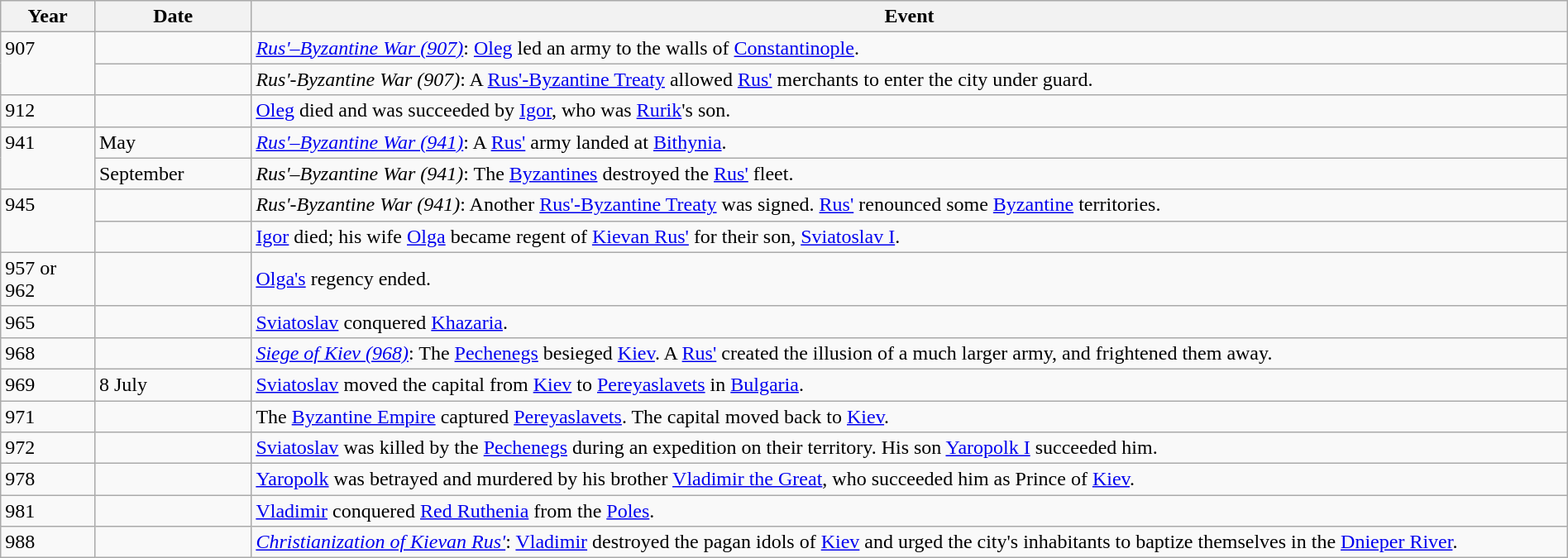<table class="wikitable" width="100%">
<tr>
<th style="width:6%">Year</th>
<th style="width:10%">Date</th>
<th>Event</th>
</tr>
<tr>
<td rowspan="2" valign="top">907</td>
<td></td>
<td><em><a href='#'>Rus'–Byzantine War (907)</a></em>: <a href='#'>Oleg</a> led an army to the walls of <a href='#'>Constantinople</a>.</td>
</tr>
<tr>
<td></td>
<td><em>Rus'-Byzantine War (907)</em>: A <a href='#'>Rus'-Byzantine Treaty</a> allowed <a href='#'>Rus'</a> merchants to enter the city under guard.</td>
</tr>
<tr>
<td>912</td>
<td></td>
<td><a href='#'>Oleg</a> died and was succeeded by <a href='#'>Igor</a>, who was <a href='#'>Rurik</a>'s son.</td>
</tr>
<tr>
<td rowspan="2" valign="top">941</td>
<td>May</td>
<td><em><a href='#'>Rus'–Byzantine War (941)</a></em>: A <a href='#'>Rus'</a> army landed at <a href='#'>Bithynia</a>.</td>
</tr>
<tr>
<td>September</td>
<td><em>Rus'–Byzantine War (941)</em>: The <a href='#'>Byzantines</a> destroyed the <a href='#'>Rus'</a> fleet.</td>
</tr>
<tr>
<td rowspan="2" valign="top">945</td>
<td></td>
<td><em>Rus'-Byzantine War (941)</em>: Another <a href='#'>Rus'-Byzantine Treaty</a> was signed. <a href='#'>Rus'</a> renounced some <a href='#'>Byzantine</a> territories.</td>
</tr>
<tr>
<td></td>
<td><a href='#'>Igor</a> died; his wife <a href='#'>Olga</a> became regent of <a href='#'>Kievan Rus'</a> for their son, <a href='#'>Sviatoslav I</a>.</td>
</tr>
<tr>
<td>957 or 962</td>
<td></td>
<td><a href='#'>Olga's</a> regency ended.</td>
</tr>
<tr>
<td>965</td>
<td></td>
<td><a href='#'>Sviatoslav</a> conquered <a href='#'>Khazaria</a>.</td>
</tr>
<tr>
<td>968</td>
<td></td>
<td><em><a href='#'>Siege of Kiev (968)</a></em>: The <a href='#'>Pechenegs</a> besieged <a href='#'>Kiev</a>. A <a href='#'>Rus'</a> created the illusion of a much larger army, and frightened them away.</td>
</tr>
<tr>
<td>969</td>
<td>8 July</td>
<td><a href='#'>Sviatoslav</a> moved the capital from <a href='#'>Kiev</a> to <a href='#'>Pereyaslavets</a> in <a href='#'>Bulgaria</a>.</td>
</tr>
<tr>
<td>971</td>
<td></td>
<td>The <a href='#'>Byzantine Empire</a> captured <a href='#'>Pereyaslavets</a>. The capital moved back to <a href='#'>Kiev</a>.</td>
</tr>
<tr>
<td>972</td>
<td></td>
<td><a href='#'>Sviatoslav</a> was killed by the <a href='#'>Pechenegs</a> during an expedition on their territory. His son <a href='#'>Yaropolk I</a> succeeded him.</td>
</tr>
<tr>
<td>978</td>
<td></td>
<td><a href='#'>Yaropolk</a> was betrayed and murdered by his brother <a href='#'>Vladimir the Great</a>, who succeeded him as Prince of <a href='#'>Kiev</a>.</td>
</tr>
<tr>
<td>981</td>
<td></td>
<td><a href='#'>Vladimir</a> conquered <a href='#'>Red Ruthenia</a> from the <a href='#'>Poles</a>.</td>
</tr>
<tr>
<td>988</td>
<td></td>
<td><em><a href='#'>Christianization of Kievan Rus'</a></em>: <a href='#'>Vladimir</a> destroyed the pagan idols of <a href='#'>Kiev</a> and urged the city's inhabitants to baptize themselves in the <a href='#'>Dnieper River</a>.</td>
</tr>
</table>
